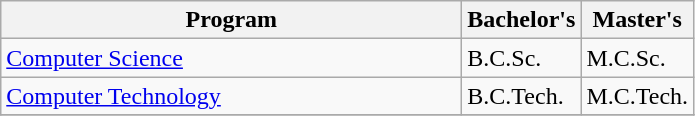<table class="wikitable">
<tr>
<th width="300">Program</th>
<th width="50">Bachelor's</th>
<th width="50">Master's</th>
</tr>
<tr>
<td><a href='#'>Computer Science</a></td>
<td>B.C.Sc.</td>
<td>M.C.Sc.</td>
</tr>
<tr>
<td><a href='#'>Computer Technology</a></td>
<td>B.C.Tech.</td>
<td>M.C.Tech.</td>
</tr>
<tr>
</tr>
</table>
